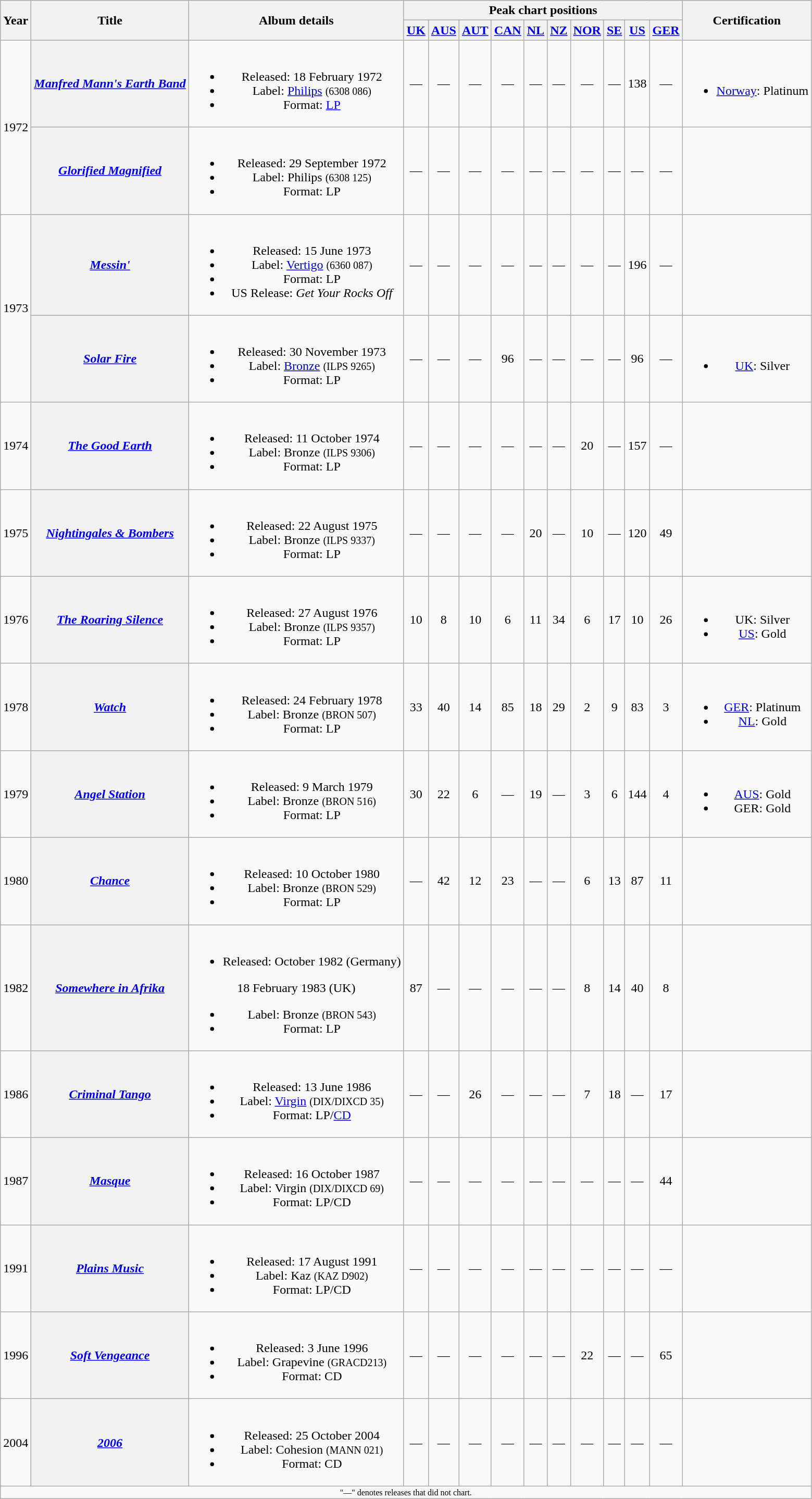<table class="wikitable plainrowheaders" style="text-align:center;" border="1">
<tr>
<th scope="col" rowspan="2">Year</th>
<th scope="col" rowspan="2">Title</th>
<th scope="col" rowspan="2">Album details</th>
<th scope="col" colspan="10">Peak chart positions</th>
<th rowspan="2">Certification</th>
</tr>
<tr>
<th scope="col"><a href='#'>UK</a><br></th>
<th><a href='#'>AUS</a><br></th>
<th scope="col"><a href='#'>AUT</a><br></th>
<th scope="col"><a href='#'>CAN</a><br></th>
<th scope="col"><a href='#'>NL</a><br></th>
<th scope="col"><a href='#'>NZ</a><br></th>
<th scope="col"><a href='#'>NOR</a><br></th>
<th scope="col"><a href='#'>SE</a><br></th>
<th scope="col"><a href='#'>US</a><br></th>
<th scope="col"><a href='#'>GER</a><br></th>
</tr>
<tr>
<td rowspan="2">1972</td>
<th scope="row"><em><a href='#'>Manfred Mann's Earth Band</a></em></th>
<td><br><ul><li>Released: 18 February 1972</li><li>Label: <a href='#'>Philips</a> <small>(6308 086)</small></li><li>Format: <a href='#'>LP</a></li></ul></td>
<td>—</td>
<td>—</td>
<td>—</td>
<td>—</td>
<td>—</td>
<td>—</td>
<td>—</td>
<td>—</td>
<td>138</td>
<td>—</td>
<td><br><ul><li><a href='#'>Norway</a>: Platinum</li></ul></td>
</tr>
<tr>
<th scope="row"><em><a href='#'>Glorified Magnified</a></em></th>
<td><br><ul><li>Released: 29 September 1972</li><li>Label: Philips <small>(6308 125)</small></li><li>Format: LP</li></ul></td>
<td>—</td>
<td>—</td>
<td>—</td>
<td>—</td>
<td>—</td>
<td>—</td>
<td>—</td>
<td>—</td>
<td>—</td>
<td>—</td>
<td></td>
</tr>
<tr>
<td rowspan="2">1973</td>
<th scope="row"><em><a href='#'>Messin'</a></em></th>
<td><br><ul><li>Released: 15 June 1973</li><li>Label: <a href='#'>Vertigo</a> <small>(6360 087)</small></li><li>Format: LP</li><li>US Release: <em>Get Your Rocks Off</em></li></ul></td>
<td>—</td>
<td>—</td>
<td>—</td>
<td>—</td>
<td>—</td>
<td>—</td>
<td>—</td>
<td>—</td>
<td>196</td>
<td>—</td>
<td></td>
</tr>
<tr>
<th scope="row"><em><a href='#'>Solar Fire</a></em></th>
<td><br><ul><li>Released: 30 November 1973</li><li>Label: <a href='#'>Bronze</a> <small>(ILPS 9265)</small></li><li>Format: LP</li></ul></td>
<td>—</td>
<td>—</td>
<td>—</td>
<td>96</td>
<td>—</td>
<td>—</td>
<td>—</td>
<td>—</td>
<td>96</td>
<td>—</td>
<td><br><ul><li><a href='#'>UK</a>: Silver</li></ul></td>
</tr>
<tr>
<td>1974</td>
<th scope="row"><em><a href='#'>The Good Earth</a></em></th>
<td><br><ul><li>Released: 11 October 1974</li><li>Label: Bronze <small>(ILPS 9306)</small></li><li>Format: LP</li></ul></td>
<td>—</td>
<td>—</td>
<td>—</td>
<td>—</td>
<td>—</td>
<td>—</td>
<td>20</td>
<td>—</td>
<td>157</td>
<td>—</td>
<td></td>
</tr>
<tr>
<td>1975</td>
<th scope="row"><em><a href='#'>Nightingales & Bombers</a></em></th>
<td><br><ul><li>Released: 22 August 1975</li><li>Label: Bronze <small>(ILPS 9337)</small></li><li>Format: LP</li></ul></td>
<td>—</td>
<td>—</td>
<td>—</td>
<td>—</td>
<td>20</td>
<td>—</td>
<td>10</td>
<td>—</td>
<td>120</td>
<td>49</td>
<td></td>
</tr>
<tr>
<td>1976</td>
<th scope="row"><em><a href='#'>The Roaring Silence</a></em></th>
<td><br><ul><li>Released: 27 August 1976</li><li>Label: Bronze <small>(ILPS 9357)</small></li><li>Format: LP</li></ul></td>
<td>10</td>
<td>8</td>
<td>10</td>
<td>6</td>
<td>11</td>
<td>34</td>
<td>6</td>
<td>17</td>
<td>10</td>
<td>26</td>
<td><br><ul><li>UK: Silver</li><li><a href='#'>US</a>: Gold</li></ul></td>
</tr>
<tr>
<td>1978</td>
<th scope="row"><em><a href='#'>Watch</a></em></th>
<td><br><ul><li>Released: 24 February 1978</li><li>Label: Bronze <small>(BRON 507)</small></li><li>Format: LP</li></ul></td>
<td>33</td>
<td>40</td>
<td>14</td>
<td>85</td>
<td>18</td>
<td>29</td>
<td>2</td>
<td>9</td>
<td>83</td>
<td>3</td>
<td><br><ul><li><a href='#'>GER</a>: Platinum</li><li><a href='#'>NL</a>: Gold</li></ul></td>
</tr>
<tr>
<td>1979</td>
<th scope="row"><em><a href='#'>Angel Station</a></em></th>
<td><br><ul><li>Released: 9 March 1979</li><li>Label: Bronze <small>(BRON 516)</small></li><li>Format: LP</li></ul></td>
<td>30</td>
<td>22</td>
<td>6</td>
<td>—</td>
<td>19</td>
<td>—</td>
<td>3</td>
<td>6</td>
<td>144</td>
<td>4</td>
<td><br><ul><li><a href='#'>AUS</a>: Gold</li><li>GER: Gold</li></ul></td>
</tr>
<tr>
<td>1980</td>
<th scope="row"><em><a href='#'>Chance</a></em></th>
<td><br><ul><li>Released: 10 October 1980</li><li>Label: Bronze <small>(BRON 529)</small></li><li>Format: LP</li></ul></td>
<td>—</td>
<td>42</td>
<td>12</td>
<td>23</td>
<td>—</td>
<td>—</td>
<td>6</td>
<td>13</td>
<td>87</td>
<td>11</td>
<td></td>
</tr>
<tr>
<td>1982</td>
<th scope="row"><em><a href='#'>Somewhere in Afrika</a></em></th>
<td><br><ul><li>Released: October 1982 (Germany)</li></ul>18 February 1983 (UK)<ul><li>Label: Bronze <small>(BRON 543)</small></li><li>Format: LP</li></ul></td>
<td>87</td>
<td>—</td>
<td>—</td>
<td>—</td>
<td>—</td>
<td>—</td>
<td>8</td>
<td>14</td>
<td>40</td>
<td>8</td>
<td></td>
</tr>
<tr>
<td>1986</td>
<th scope="row"><em><a href='#'>Criminal Tango</a></em></th>
<td><br><ul><li>Released: 13 June 1986</li><li>Label: <a href='#'>Virgin</a> <small>(DIX/DIXCD 35)</small></li><li>Format: LP/<a href='#'>CD</a></li></ul></td>
<td>—</td>
<td>—</td>
<td>26</td>
<td>—</td>
<td>—</td>
<td>—</td>
<td>7</td>
<td>18</td>
<td>—</td>
<td>17</td>
<td></td>
</tr>
<tr>
<td>1987</td>
<th scope="row"><em><a href='#'>Masque</a></em></th>
<td><br><ul><li>Released: 16 October 1987</li><li>Label: Virgin <small>(DIX/DIXCD 69)</small></li><li>Format: LP/CD</li></ul></td>
<td>—</td>
<td>—</td>
<td>—</td>
<td>—</td>
<td>—</td>
<td>—</td>
<td>—</td>
<td>—</td>
<td>—</td>
<td>44</td>
<td></td>
</tr>
<tr>
<td>1991</td>
<th scope="row"><em><a href='#'>Plains Music</a></em></th>
<td><br><ul><li>Released: 17 August 1991</li><li>Label: Kaz <small>(KAZ D902)</small></li><li>Format: LP/CD</li></ul></td>
<td>—</td>
<td>—</td>
<td>—</td>
<td>—</td>
<td>—</td>
<td>—</td>
<td>—</td>
<td>—</td>
<td>—</td>
<td>—</td>
<td></td>
</tr>
<tr>
<td>1996</td>
<th scope="row"><em><a href='#'>Soft Vengeance</a></em></th>
<td><br><ul><li>Released: 3 June 1996</li><li>Label: Grapevine <small>(GRACD213)</small></li><li>Format: CD</li></ul></td>
<td>—</td>
<td>—</td>
<td>—</td>
<td>—</td>
<td>—</td>
<td>—</td>
<td>22</td>
<td>—</td>
<td>—</td>
<td>65</td>
<td></td>
</tr>
<tr>
<td>2004</td>
<th scope="row"><em><a href='#'>2006</a></em></th>
<td><br><ul><li>Released: 25 October 2004</li><li>Label: Cohesion <small>(MANN 021)</small></li><li>Format: CD</li></ul></td>
<td>—</td>
<td>—</td>
<td>—</td>
<td>—</td>
<td>—</td>
<td>—</td>
<td>—</td>
<td>—</td>
<td>—</td>
<td>—</td>
<td></td>
</tr>
<tr>
<td colspan="14" align="center" style="font-size:8pt">"—" denotes releases that did not chart.</td>
</tr>
</table>
